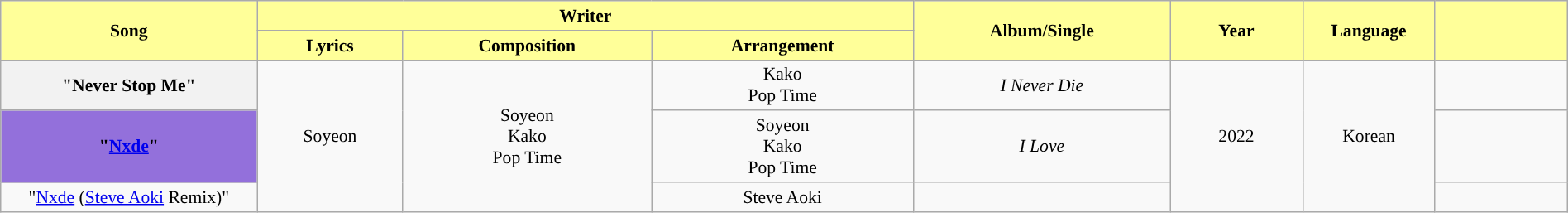<table class="wikitable" style="margin:0.5em auto; clear:both; font-size:.9em; text-align:center; width:100%">
<tr>
<th rowspan="2" style="width:200px; background:#FFFF99;">Song</th>
<th colspan="3" style="width:700px; background:#FFFF99;">Writer</th>
<th rowspan="2" style="width:200px; background:#FFFF99;">Album/Single</th>
<th rowspan="2" style="width:100px; background:#FFFF99;">Year</th>
<th rowspan="2" style="width:100px; background:#FFFF99;">Language</th>
<th rowspan="2" style="width:100px; background:#FFFF99;"></th>
</tr>
<tr>
<th style=background:#FFFF99;">Lyrics</th>
<th style=background:#FFFF99;">Composition</th>
<th style=background:#FFFF99;">Arrangement</th>
</tr>
<tr>
<th>"Never Stop Me" <br></th>
<td rowspan="3">Soyeon</td>
<td rowspan="3">Soyeon<br>Kako<br>Pop Time</td>
<td>Kako<br>Pop Time</td>
<td><em>I Never Die</em></td>
<td rowspan="3">2022</td>
<td rowspan="3">Korean</td>
<td></td>
</tr>
<tr>
<th scope="row" style="background-color:#9370db;">"<a href='#'>Nxde</a>"</th>
<td>Soyeon<br>Kako<br>Pop Time</td>
<td><em>I Love</em></td>
<td></td>
</tr>
<tr>
<td>"<a href='#'>Nxde</a> (<a href='#'>Steve Aoki</a> Remix)"</td>
<td>Steve Aoki</td>
<td></td>
<td></td>
</tr>
</table>
